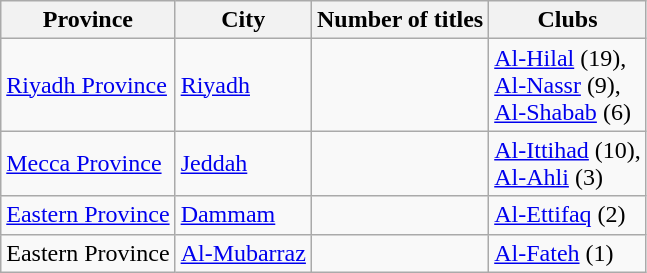<table class="wikitable">
<tr>
<th>Province</th>
<th>City</th>
<th>Number of titles</th>
<th>Clubs</th>
</tr>
<tr>
<td><a href='#'>Riyadh Province</a></td>
<td><a href='#'>Riyadh</a></td>
<td></td>
<td><a href='#'>Al-Hilal</a> (19),<br><a href='#'>Al-Nassr</a> (9),<br><a href='#'>Al-Shabab</a> (6)</td>
</tr>
<tr>
<td><a href='#'>Mecca Province</a></td>
<td><a href='#'>Jeddah</a></td>
<td></td>
<td><a href='#'>Al-Ittihad</a> (10),<br><a href='#'>Al-Ahli</a> (3)</td>
</tr>
<tr>
<td><a href='#'>Eastern Province</a></td>
<td><a href='#'>Dammam</a></td>
<td></td>
<td><a href='#'>Al-Ettifaq</a> (2)</td>
</tr>
<tr>
<td>Eastern Province</td>
<td><a href='#'>Al-Mubarraz</a></td>
<td></td>
<td><a href='#'>Al-Fateh</a> (1)</td>
</tr>
</table>
